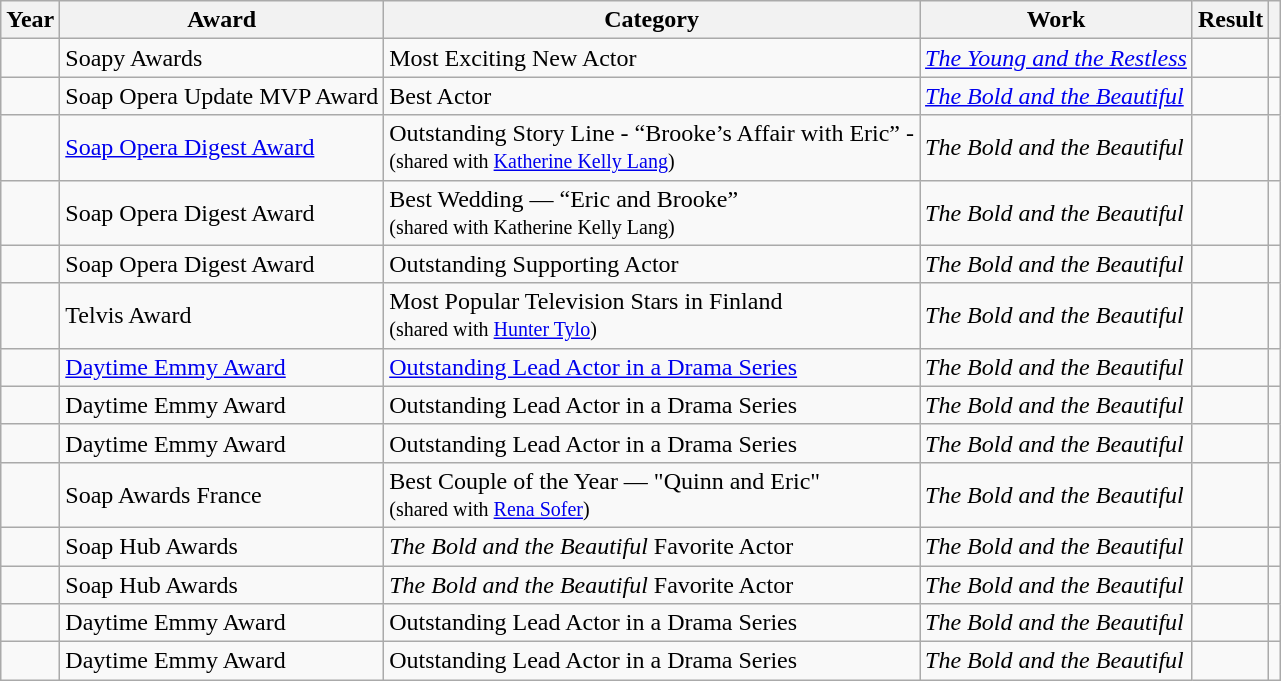<table class="wikitable sortable plainrowheaders">
<tr>
<th scope="col">Year</th>
<th scope="col">Award</th>
<th scope="col">Category</th>
<th scope="col">Work</th>
<th scope="col">Result</th>
<th scope="col" class="unsortable"></th>
</tr>
<tr>
<td></td>
<td>Soapy Awards</td>
<td>Most Exciting New Actor</td>
<td><em><a href='#'>The Young and the Restless</a></em></td>
<td></td>
<td></td>
</tr>
<tr>
<td></td>
<td>Soap Opera Update MVP Award</td>
<td>Best Actor</td>
<td><em><a href='#'>The Bold and the Beautiful</a></em></td>
<td></td>
<td></td>
</tr>
<tr>
<td></td>
<td><a href='#'>Soap Opera Digest Award</a></td>
<td>Outstanding Story Line - “Brooke’s Affair with Eric” - <small><br> (shared with <a href='#'>Katherine Kelly Lang</a>)</small></td>
<td><em>The Bold and the Beautiful</em></td>
<td></td>
<td></td>
</tr>
<tr>
<td></td>
<td>Soap Opera Digest Award</td>
<td>Best Wedding — “Eric and Brooke”  <small><br> (shared with  Katherine Kelly Lang)</small></td>
<td><em>The Bold and the Beautiful</em></td>
<td></td>
<td></td>
</tr>
<tr>
<td></td>
<td>Soap Opera Digest Award</td>
<td>Outstanding Supporting Actor</td>
<td><em>The Bold and the Beautiful</em></td>
<td></td>
<td></td>
</tr>
<tr>
<td></td>
<td>Telvis Award</td>
<td>Most Popular Television Stars in Finland   <small><br> (shared with  <a href='#'>Hunter Tylo</a>)</small></td>
<td><em>The Bold and the Beautiful</em></td>
<td></td>
<td></td>
</tr>
<tr>
<td></td>
<td><a href='#'>Daytime Emmy Award</a></td>
<td><a href='#'>Outstanding Lead Actor in a Drama Series</a></td>
<td><em>The Bold and the Beautiful</em></td>
<td></td>
<td></td>
</tr>
<tr>
<td></td>
<td>Daytime Emmy Award</td>
<td>Outstanding Lead Actor in a Drama Series</td>
<td><em>The Bold and the Beautiful</em></td>
<td></td>
<td></td>
</tr>
<tr>
<td></td>
<td>Daytime Emmy Award</td>
<td>Outstanding Lead Actor in a Drama Series</td>
<td><em>The Bold and the Beautiful</em></td>
<td></td>
<td></td>
</tr>
<tr>
<td></td>
<td>Soap Awards France</td>
<td>Best Couple of the Year — "Quinn and Eric" <small><br>(shared with <a href='#'>Rena Sofer</a>) </small></td>
<td><em>The Bold and the Beautiful</em></td>
<td></td>
<td></td>
</tr>
<tr>
<td></td>
<td>Soap Hub Awards</td>
<td><em>The Bold and the Beautiful</em> Favorite Actor</td>
<td><em>The Bold and the Beautiful</em></td>
<td></td>
<td></td>
</tr>
<tr>
<td></td>
<td>Soap Hub Awards</td>
<td><em>The Bold and the Beautiful</em> Favorite Actor</td>
<td><em>The Bold and the Beautiful</em></td>
<td></td>
<td></td>
</tr>
<tr>
<td></td>
<td>Daytime Emmy Award</td>
<td>Outstanding Lead Actor in a Drama Series</td>
<td><em>The Bold and the Beautiful</em></td>
<td></td>
<td></td>
</tr>
<tr>
<td></td>
<td>Daytime Emmy Award</td>
<td>Outstanding Lead Actor in a Drama Series</td>
<td><em>The Bold and the Beautiful</em></td>
<td></td>
<td></td>
</tr>
</table>
